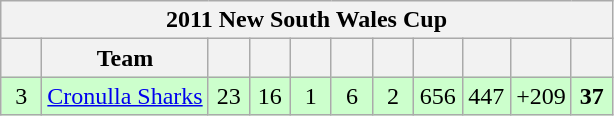<table class="wikitable" style="text-align:center">
<tr>
<th colspan="11">2011 New South Wales Cup</th>
</tr>
<tr>
<th width="20"></th>
<th>Team</th>
<th width="20"></th>
<th width="20"></th>
<th width="20"></th>
<th width="20"></th>
<th width="20"></th>
<th width="25"></th>
<th width="25"></th>
<th width="30"></th>
<th width="20"></th>
</tr>
<tr style="background: #ccffcc;">
<td>3</td>
<td style="text-align:left;"> <a href='#'>Cronulla Sharks</a></td>
<td>23</td>
<td>16</td>
<td>1</td>
<td>6</td>
<td>2</td>
<td>656</td>
<td>447</td>
<td>+209</td>
<td><strong>37</strong></td>
</tr>
</table>
